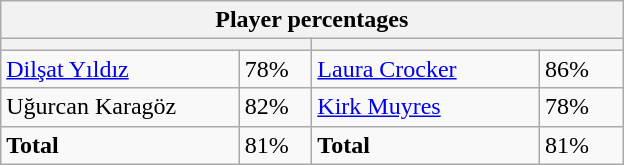<table class="wikitable">
<tr>
<th colspan=4 width=400>Player percentages</th>
</tr>
<tr>
<th colspan=2 width=200 style="white-space:nowrap;"></th>
<th colspan=2 width=200 style="white-space:nowrap;"></th>
</tr>
<tr>
<td><a href='#'>Dilşat Yıldız</a></td>
<td>78%</td>
<td><a href='#'>Laura Crocker</a></td>
<td>86%</td>
</tr>
<tr>
<td>Uğurcan Karagöz</td>
<td>82%</td>
<td><a href='#'>Kirk Muyres</a></td>
<td>78%</td>
</tr>
<tr>
<td><strong>Total</strong></td>
<td>81%</td>
<td><strong>Total</strong></td>
<td>81%</td>
</tr>
</table>
